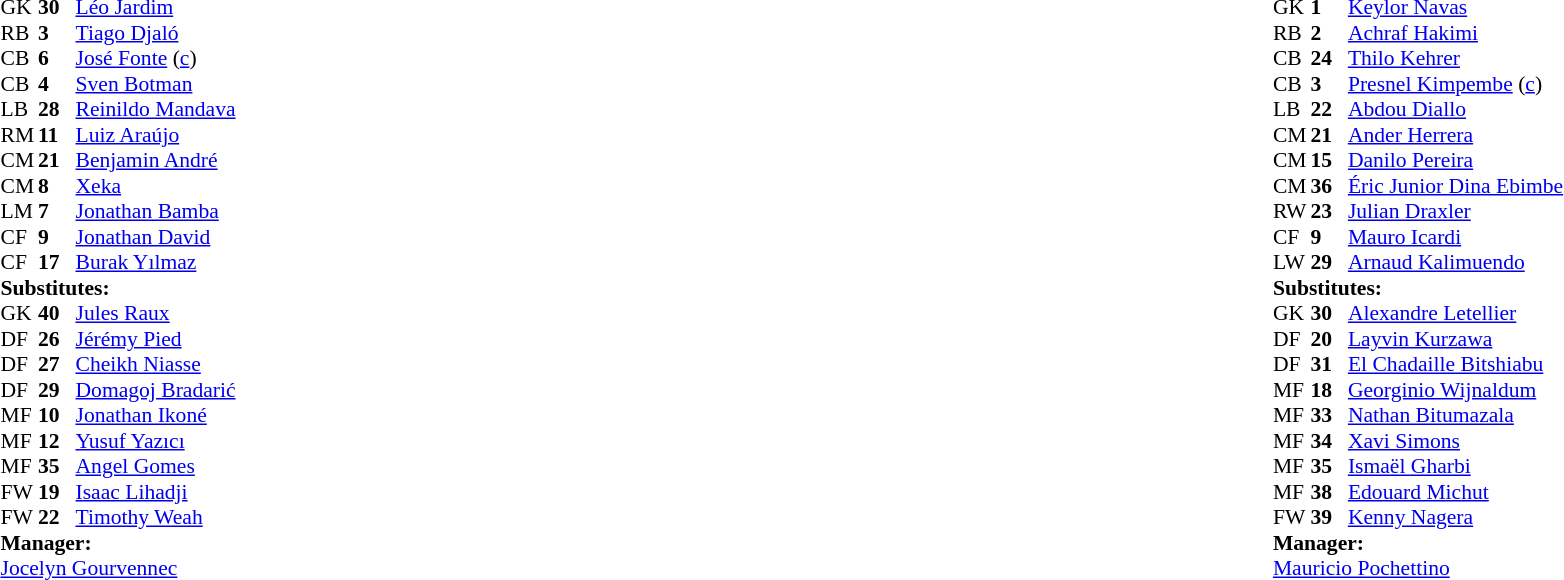<table width="100%">
<tr>
<td valign="top" width="40%"><br><table style="font-size:90%" cellspacing="0" cellpadding="0">
<tr>
<th width=25></th>
<th width=25></th>
</tr>
<tr>
<td>GK</td>
<td><strong>30</strong></td>
<td> <a href='#'>Léo Jardim</a></td>
<td></td>
</tr>
<tr>
<td>RB</td>
<td><strong>3</strong></td>
<td> <a href='#'>Tiago Djaló</a></td>
</tr>
<tr>
<td>CB</td>
<td><strong>6</strong></td>
<td> <a href='#'>José Fonte</a> (<a href='#'>c</a>)</td>
</tr>
<tr>
<td>CB</td>
<td><strong>4</strong></td>
<td> <a href='#'>Sven Botman</a></td>
</tr>
<tr>
<td>LB</td>
<td><strong>28</strong></td>
<td> <a href='#'>Reinildo Mandava</a></td>
</tr>
<tr>
<td>RM</td>
<td><strong>11</strong></td>
<td> <a href='#'>Luiz Araújo</a></td>
<td></td>
<td></td>
</tr>
<tr>
<td>CM</td>
<td><strong>21</strong></td>
<td> <a href='#'>Benjamin André</a></td>
</tr>
<tr>
<td>CM</td>
<td><strong>8</strong></td>
<td> <a href='#'>Xeka</a></td>
<td></td>
<td></td>
</tr>
<tr>
<td>LM</td>
<td><strong>7</strong></td>
<td> <a href='#'>Jonathan Bamba</a></td>
<td></td>
<td></td>
</tr>
<tr>
<td>CF</td>
<td><strong>9</strong></td>
<td> <a href='#'>Jonathan David</a></td>
<td></td>
<td></td>
</tr>
<tr>
<td>CF</td>
<td><strong>17</strong></td>
<td> <a href='#'>Burak Yılmaz</a></td>
</tr>
<tr>
<td colspan=3><strong>Substitutes:</strong></td>
</tr>
<tr>
<td>GK</td>
<td><strong>40</strong></td>
<td> <a href='#'>Jules Raux</a></td>
</tr>
<tr>
<td>DF</td>
<td><strong>26</strong></td>
<td> <a href='#'>Jérémy Pied</a></td>
</tr>
<tr>
<td>DF</td>
<td><strong>27</strong></td>
<td> <a href='#'>Cheikh Niasse</a></td>
</tr>
<tr>
<td>DF</td>
<td><strong>29</strong></td>
<td> <a href='#'>Domagoj Bradarić</a></td>
<td></td>
<td></td>
</tr>
<tr>
<td>MF</td>
<td><strong>10</strong></td>
<td> <a href='#'>Jonathan Ikoné</a></td>
<td></td>
<td></td>
</tr>
<tr>
<td>MF</td>
<td><strong>12</strong></td>
<td> <a href='#'>Yusuf Yazıcı</a></td>
<td></td>
<td></td>
</tr>
<tr>
<td>MF</td>
<td><strong>35</strong></td>
<td> <a href='#'>Angel Gomes</a></td>
</tr>
<tr>
<td>FW</td>
<td><strong>19</strong></td>
<td> <a href='#'>Isaac Lihadji</a></td>
</tr>
<tr>
<td>FW</td>
<td><strong>22</strong></td>
<td> <a href='#'>Timothy Weah</a></td>
<td></td>
<td></td>
</tr>
<tr>
<td colspan=3><strong>Manager:</strong></td>
</tr>
<tr>
<td colspan=3> <a href='#'>Jocelyn Gourvennec</a></td>
</tr>
</table>
</td>
<td valign="top"></td>
<td valign="top" width="50%"><br><table style="font-size:90%; margin:auto" cellspacing="0" cellpadding="0">
<tr>
<th width=25></th>
<th width=25></th>
</tr>
<tr>
<td>GK</td>
<td><strong>1</strong></td>
<td> <a href='#'>Keylor Navas</a></td>
</tr>
<tr>
<td>RB</td>
<td><strong>2</strong></td>
<td> <a href='#'>Achraf Hakimi</a></td>
</tr>
<tr>
<td>CB</td>
<td><strong>24</strong></td>
<td> <a href='#'>Thilo Kehrer</a></td>
<td></td>
</tr>
<tr>
<td>CB</td>
<td><strong>3</strong></td>
<td> <a href='#'>Presnel Kimpembe</a> (<a href='#'>c</a>)</td>
<td></td>
<td></td>
</tr>
<tr>
<td>LB</td>
<td><strong>22</strong></td>
<td> <a href='#'>Abdou Diallo</a></td>
<td></td>
</tr>
<tr>
<td>CM</td>
<td><strong>21</strong></td>
<td> <a href='#'>Ander Herrera</a></td>
</tr>
<tr>
<td>CM</td>
<td><strong>15</strong></td>
<td> <a href='#'>Danilo Pereira</a></td>
<td></td>
</tr>
<tr>
<td>CM</td>
<td><strong>36</strong></td>
<td> <a href='#'>Éric Junior Dina Ebimbe</a></td>
<td></td>
<td></td>
</tr>
<tr>
<td>RW</td>
<td><strong>23</strong></td>
<td> <a href='#'>Julian Draxler</a></td>
<td></td>
</tr>
<tr>
<td>CF</td>
<td><strong>9</strong></td>
<td> <a href='#'>Mauro Icardi</a></td>
</tr>
<tr>
<td>LW</td>
<td><strong>29</strong></td>
<td> <a href='#'>Arnaud Kalimuendo</a></td>
<td></td>
<td></td>
</tr>
<tr>
<td colspan=3><strong>Substitutes:</strong></td>
</tr>
<tr>
<td>GK</td>
<td><strong>30</strong></td>
<td> <a href='#'>Alexandre Letellier</a></td>
</tr>
<tr>
<td>DF</td>
<td><strong>20</strong></td>
<td> <a href='#'>Layvin Kurzawa</a></td>
<td></td>
<td></td>
</tr>
<tr>
<td>DF</td>
<td><strong>31</strong></td>
<td> <a href='#'>El Chadaille Bitshiabu</a></td>
</tr>
<tr>
<td>MF</td>
<td><strong>18</strong></td>
<td> <a href='#'>Georginio Wijnaldum</a></td>
<td></td>
<td></td>
</tr>
<tr>
<td>MF</td>
<td><strong>33</strong></td>
<td> <a href='#'>Nathan Bitumazala</a></td>
</tr>
<tr>
<td>MF</td>
<td><strong>34</strong></td>
<td> <a href='#'>Xavi Simons</a></td>
</tr>
<tr>
<td>MF</td>
<td><strong>35</strong></td>
<td> <a href='#'>Ismaël Gharbi</a></td>
<td></td>
<td></td>
</tr>
<tr>
<td>MF</td>
<td><strong>38</strong></td>
<td> <a href='#'>Edouard Michut</a></td>
</tr>
<tr>
<td>FW</td>
<td><strong>39</strong></td>
<td> <a href='#'>Kenny Nagera</a></td>
</tr>
<tr>
<td colspan=3><strong>Manager:</strong></td>
</tr>
<tr>
<td colspan=3> <a href='#'>Mauricio Pochettino</a></td>
</tr>
</table>
</td>
</tr>
</table>
